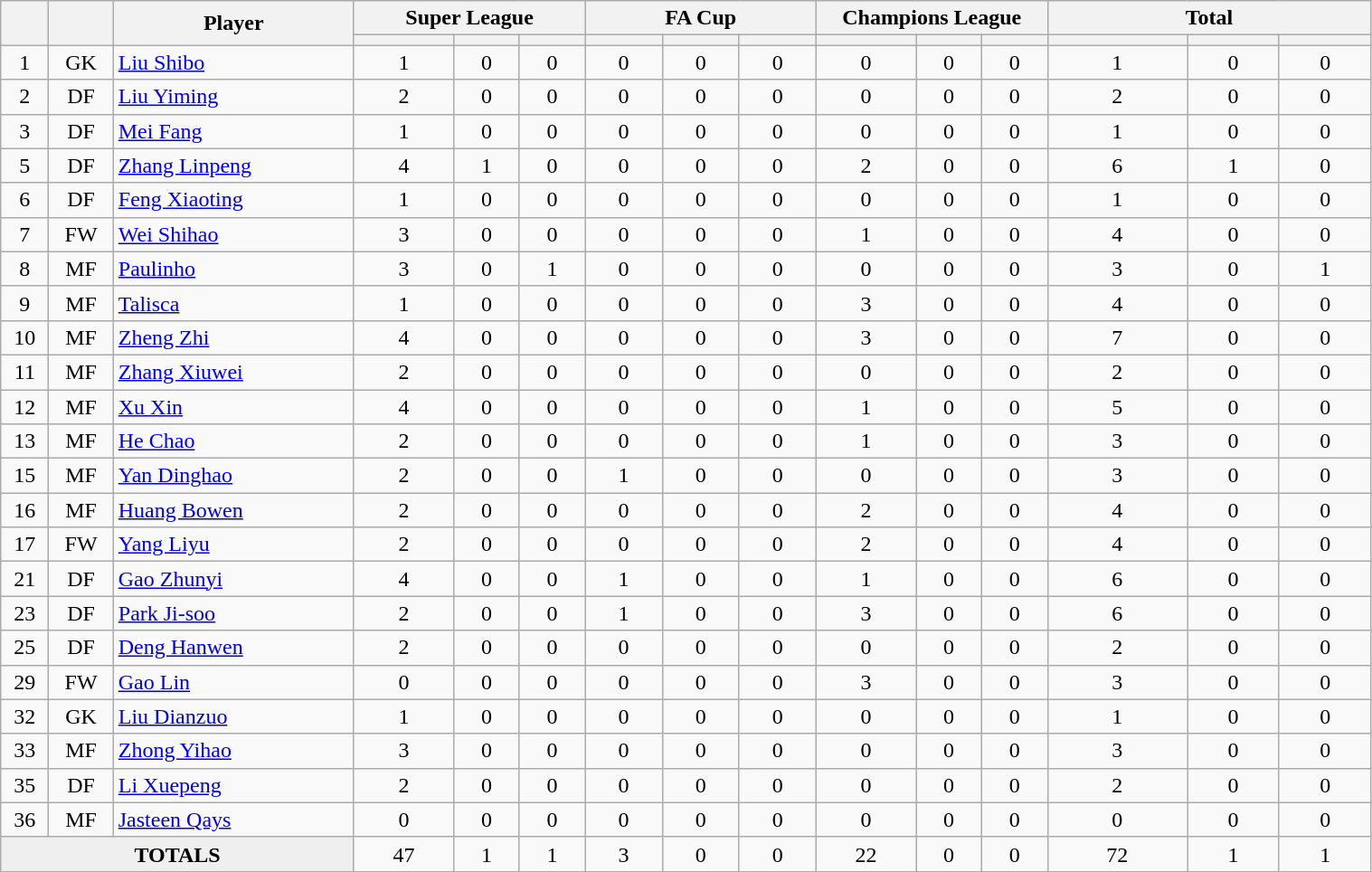<table class="wikitable" style="text-align:center" width=80%>
<tr>
<th rowspan=2></th>
<th rowspan=2></th>
<th rowspan=2 width="170">Player</th>
<th colspan=3 width="105">Super League</th>
<th colspan=3 width="105">FA Cup</th>
<th colspan=3 width="105">Champions League</th>
<th colspan=3 width="150">Total</th>
</tr>
<tr>
<th></th>
<th></th>
<th></th>
<th></th>
<th></th>
<th></th>
<th></th>
<th></th>
<th></th>
<th></th>
<th></th>
<th></th>
</tr>
<tr>
<td>1</td>
<td>GK</td>
<td align="left"> <a href='#'>Liu Shibo</a></td>
<td>1</td>
<td>0</td>
<td>0</td>
<td>0</td>
<td>0</td>
<td>0</td>
<td>0</td>
<td>0</td>
<td>0</td>
<td>1</td>
<td>0</td>
<td>0</td>
</tr>
<tr>
<td>2</td>
<td>DF</td>
<td align="left"> <a href='#'>Liu Yiming</a></td>
<td>2</td>
<td>0</td>
<td>0</td>
<td>0</td>
<td>0</td>
<td>0</td>
<td>0</td>
<td>0</td>
<td>0</td>
<td>2</td>
<td>0</td>
<td>0</td>
</tr>
<tr>
<td>3</td>
<td>DF</td>
<td align="left"> <a href='#'>Mei Fang</a></td>
<td>1</td>
<td>0</td>
<td>0</td>
<td>0</td>
<td>0</td>
<td>0</td>
<td>0</td>
<td>0</td>
<td>0</td>
<td>1</td>
<td>0</td>
<td>0</td>
</tr>
<tr>
<td>5</td>
<td>DF</td>
<td align="left"> <a href='#'>Zhang Linpeng</a></td>
<td>4</td>
<td>1</td>
<td>0</td>
<td>0</td>
<td>0</td>
<td>0</td>
<td>2</td>
<td>0</td>
<td>0</td>
<td>6</td>
<td>1</td>
<td>0</td>
</tr>
<tr>
<td>6</td>
<td>DF</td>
<td align="left"> <a href='#'>Feng Xiaoting</a></td>
<td>1</td>
<td>0</td>
<td>0</td>
<td>0</td>
<td>0</td>
<td>0</td>
<td>0</td>
<td>0</td>
<td>0</td>
<td>1</td>
<td>0</td>
<td>0</td>
</tr>
<tr>
<td>7</td>
<td>FW</td>
<td align="left"> <a href='#'>Wei Shihao</a></td>
<td>3</td>
<td>0</td>
<td>0</td>
<td>0</td>
<td>0</td>
<td>0</td>
<td>1</td>
<td>0</td>
<td>0</td>
<td>4</td>
<td>0</td>
<td>0</td>
</tr>
<tr>
<td>8</td>
<td>MF</td>
<td align="left"> <a href='#'>Paulinho</a></td>
<td>3</td>
<td>0</td>
<td>1</td>
<td>0</td>
<td>0</td>
<td>0</td>
<td>0</td>
<td>0</td>
<td>0</td>
<td>3</td>
<td>0</td>
<td>1</td>
</tr>
<tr>
<td>9</td>
<td>MF</td>
<td align="left"> <a href='#'>Talisca</a></td>
<td>1</td>
<td>0</td>
<td>0</td>
<td>0</td>
<td>0</td>
<td>0</td>
<td>3</td>
<td>0</td>
<td>0</td>
<td>4</td>
<td>0</td>
<td>0</td>
</tr>
<tr>
<td>10</td>
<td>MF</td>
<td align="left"> <a href='#'>Zheng Zhi</a></td>
<td>4</td>
<td>0</td>
<td>0</td>
<td>0</td>
<td>0</td>
<td>0</td>
<td>3</td>
<td>0</td>
<td>0</td>
<td>7</td>
<td>0</td>
<td>0</td>
</tr>
<tr>
<td>11</td>
<td>MF</td>
<td align="left"> <a href='#'>Zhang Xiuwei</a></td>
<td>2</td>
<td>0</td>
<td>0</td>
<td>0</td>
<td>0</td>
<td>0</td>
<td>0</td>
<td>0</td>
<td>0</td>
<td>2</td>
<td>0</td>
<td>0</td>
</tr>
<tr>
<td>12</td>
<td>MF</td>
<td align="left"> <a href='#'>Xu Xin</a></td>
<td>4</td>
<td>0</td>
<td>0</td>
<td>0</td>
<td>0</td>
<td>0</td>
<td>1</td>
<td>0</td>
<td>0</td>
<td>5</td>
<td>0</td>
<td>0</td>
</tr>
<tr>
<td>13</td>
<td>MF</td>
<td align="left"> <a href='#'>He Chao</a></td>
<td>2</td>
<td>0</td>
<td>0</td>
<td>0</td>
<td>0</td>
<td>0</td>
<td>1</td>
<td>0</td>
<td>0</td>
<td>3</td>
<td>0</td>
<td>0</td>
</tr>
<tr>
<td>15</td>
<td>MF</td>
<td align="left"> <a href='#'>Yan Dinghao</a></td>
<td>2</td>
<td>0</td>
<td>0</td>
<td>1</td>
<td>0</td>
<td>0</td>
<td>0</td>
<td>0</td>
<td>0</td>
<td>3</td>
<td>0</td>
<td>0</td>
</tr>
<tr>
<td>16</td>
<td>MF</td>
<td align="left"> <a href='#'>Huang Bowen</a></td>
<td>2</td>
<td>0</td>
<td>0</td>
<td>0</td>
<td>0</td>
<td>0</td>
<td>2</td>
<td>0</td>
<td>0</td>
<td>4</td>
<td>0</td>
<td>0</td>
</tr>
<tr>
<td>17</td>
<td>FW</td>
<td align="left"> <a href='#'>Yang Liyu</a></td>
<td>2</td>
<td>0</td>
<td>0</td>
<td>0</td>
<td>0</td>
<td>0</td>
<td>2</td>
<td>0</td>
<td>0</td>
<td>4</td>
<td>0</td>
<td>0</td>
</tr>
<tr>
<td>21</td>
<td>DF</td>
<td align="left"> <a href='#'>Gao Zhunyi</a></td>
<td>4</td>
<td>0</td>
<td>0</td>
<td>1</td>
<td>0</td>
<td>0</td>
<td>1</td>
<td>0</td>
<td>0</td>
<td>6</td>
<td>0</td>
<td>0</td>
</tr>
<tr>
<td>23</td>
<td>DF</td>
<td align="left"> <a href='#'>Park Ji-soo</a></td>
<td>2</td>
<td>0</td>
<td>0</td>
<td>1</td>
<td>0</td>
<td>0</td>
<td>3</td>
<td>0</td>
<td>0</td>
<td>6</td>
<td>0</td>
<td>0</td>
</tr>
<tr>
<td>25</td>
<td>DF</td>
<td align="left"> <a href='#'>Deng Hanwen</a></td>
<td>2</td>
<td>0</td>
<td>0</td>
<td>0</td>
<td>0</td>
<td>0</td>
<td>0</td>
<td>0</td>
<td>0</td>
<td>2</td>
<td>0</td>
<td>0</td>
</tr>
<tr>
<td>29</td>
<td>FW</td>
<td align="left"> <a href='#'>Gao Lin</a></td>
<td>0</td>
<td>0</td>
<td>0</td>
<td>0</td>
<td>0</td>
<td>0</td>
<td>3</td>
<td>0</td>
<td>0</td>
<td>3</td>
<td>0</td>
<td>0</td>
</tr>
<tr>
<td>32</td>
<td>GK</td>
<td align="left"> <a href='#'>Liu Dianzuo</a></td>
<td>1</td>
<td>0</td>
<td>0</td>
<td>0</td>
<td>0</td>
<td>0</td>
<td>0</td>
<td>0</td>
<td>0</td>
<td>1</td>
<td>0</td>
<td>0</td>
</tr>
<tr>
<td>33</td>
<td>MF</td>
<td align="left"> <a href='#'>Zhong Yihao</a></td>
<td>3</td>
<td>0</td>
<td>0</td>
<td>0</td>
<td>0</td>
<td>0</td>
<td>0</td>
<td>0</td>
<td>0</td>
<td>3</td>
<td>0</td>
<td>0</td>
</tr>
<tr>
<td>35</td>
<td>DF</td>
<td align="left"> <a href='#'>Li Xuepeng</a></td>
<td>2</td>
<td>0</td>
<td>0</td>
<td>0</td>
<td>0</td>
<td>0</td>
<td>0</td>
<td>0</td>
<td>0</td>
<td>2</td>
<td>0</td>
<td>0</td>
</tr>
<tr>
<td>36</td>
<td>MF</td>
<td align="left"> <a href='#'>Jasteen Qays</a></td>
<td>0</td>
<td>0</td>
<td>0</td>
<td>0</td>
<td>0</td>
<td>0</td>
<td>0</td>
<td>0</td>
<td>0</td>
<td>0</td>
<td>0</td>
<td>0</td>
</tr>
<tr>
<td ! colspan=3 style="background: #efefef; text-align: center;"><strong>TOTALS</strong></td>
<td>47</td>
<td>1</td>
<td>1</td>
<td>3</td>
<td>0</td>
<td>0</td>
<td>22</td>
<td>0</td>
<td>0</td>
<td>72</td>
<td>1</td>
<td>1</td>
</tr>
</table>
